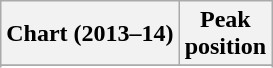<table class="wikitable sortable">
<tr>
<th>Chart (2013–14)</th>
<th>Peak<br>position</th>
</tr>
<tr>
</tr>
<tr>
</tr>
<tr>
</tr>
<tr>
</tr>
</table>
